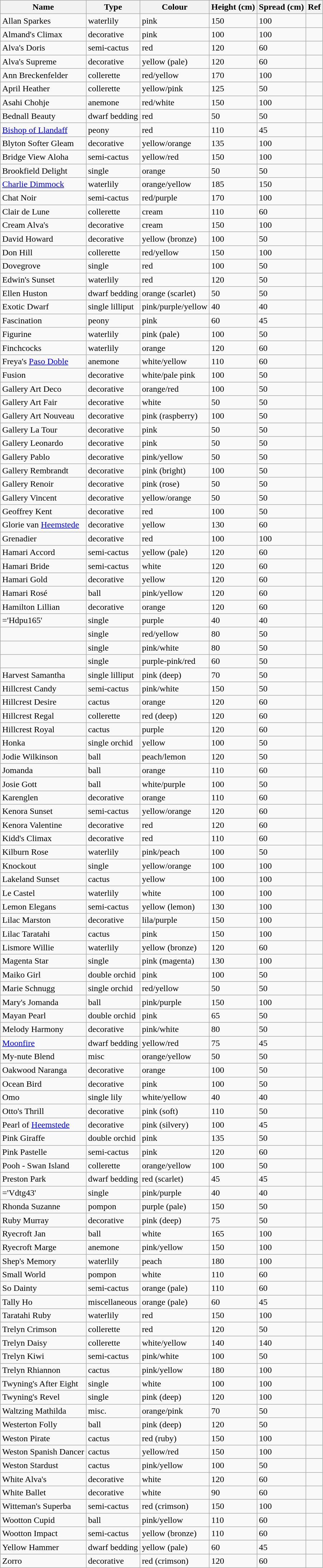<table class="wikitable sortable">
<tr>
<th>Name</th>
<th>Type</th>
<th>Colour</th>
<th>Height (cm)</th>
<th>Spread (cm)</th>
<th>Ref</th>
</tr>
<tr>
<td>Allan Sparkes</td>
<td>waterlily</td>
<td>pink</td>
<td>150</td>
<td>100</td>
<td></td>
</tr>
<tr>
<td>Almand's Climax</td>
<td>decorative</td>
<td>pink</td>
<td>100</td>
<td>100</td>
<td></td>
</tr>
<tr>
<td>Alva's Doris</td>
<td>semi-cactus</td>
<td>red</td>
<td>120</td>
<td>60</td>
<td></td>
</tr>
<tr>
<td>Alva's Supreme</td>
<td>decorative</td>
<td>yellow (pale)</td>
<td>120</td>
<td>60</td>
<td></td>
</tr>
<tr>
<td>Ann Breckenfelder</td>
<td>collerette</td>
<td>red/yellow</td>
<td>170</td>
<td>100</td>
<td></td>
</tr>
<tr>
<td>April Heather</td>
<td>collerette</td>
<td>yellow/pink</td>
<td>125</td>
<td>50</td>
<td></td>
</tr>
<tr>
<td>Asahi Chohje</td>
<td>anemone</td>
<td>red/white</td>
<td>150</td>
<td>100</td>
<td></td>
</tr>
<tr>
<td>Bednall Beauty</td>
<td>dwarf bedding</td>
<td>red</td>
<td>50</td>
<td>50</td>
<td></td>
</tr>
<tr>
<td><a href='#'>Bishop of Llandaff</a></td>
<td>peony</td>
<td>red</td>
<td>110</td>
<td>45</td>
<td></td>
</tr>
<tr>
<td>Blyton Softer Gleam</td>
<td>decorative</td>
<td>yellow/orange</td>
<td>135</td>
<td>100</td>
<td></td>
</tr>
<tr>
<td>Bridge View Aloha</td>
<td>semi-cactus</td>
<td>yellow/red</td>
<td>150</td>
<td>100</td>
<td></td>
</tr>
<tr>
<td>Brookfield Delight</td>
<td>single</td>
<td>orange</td>
<td>50</td>
<td>50</td>
<td></td>
</tr>
<tr>
<td><a href='#'>Charlie Dimmock</a></td>
<td>waterlily</td>
<td>orange/yellow</td>
<td>185</td>
<td>150</td>
<td></td>
</tr>
<tr>
<td>Chat Noir</td>
<td>semi-cactus</td>
<td>red/purple</td>
<td>170</td>
<td>100</td>
<td></td>
</tr>
<tr>
<td>Clair de Lune</td>
<td>collerette</td>
<td>cream</td>
<td>110</td>
<td>60</td>
<td></td>
</tr>
<tr>
<td>Cream Alva's</td>
<td>decorative</td>
<td>cream</td>
<td>150</td>
<td>100</td>
<td></td>
</tr>
<tr>
<td>David Howard</td>
<td>decorative</td>
<td>yellow (bronze)</td>
<td>100</td>
<td>50</td>
<td></td>
</tr>
<tr>
<td>Don Hill</td>
<td>collerette</td>
<td>red/yellow</td>
<td>150</td>
<td>100</td>
<td></td>
</tr>
<tr>
<td>Dovegrove</td>
<td>single</td>
<td>red</td>
<td>100</td>
<td>50</td>
<td></td>
</tr>
<tr>
<td>Edwin's Sunset</td>
<td>waterlily</td>
<td>red</td>
<td>120</td>
<td>50</td>
<td></td>
</tr>
<tr>
<td>Ellen Huston</td>
<td>dwarf bedding</td>
<td>orange (scarlet)</td>
<td>50</td>
<td>50</td>
<td></td>
</tr>
<tr>
<td>Exotic Dwarf</td>
<td>single lilliput</td>
<td>pink/purple/yellow</td>
<td>40</td>
<td>40</td>
<td></td>
</tr>
<tr>
<td>Fascination</td>
<td>peony</td>
<td>pink</td>
<td>60</td>
<td>45</td>
<td></td>
</tr>
<tr>
<td>Figurine</td>
<td>waterlily</td>
<td>pink (pale)</td>
<td>100</td>
<td>50</td>
<td></td>
</tr>
<tr>
<td>Finchcocks</td>
<td>waterlily</td>
<td>orange</td>
<td>120</td>
<td>60</td>
<td></td>
</tr>
<tr>
<td>Freya's <a href='#'>Paso Doble</a></td>
<td>anemone</td>
<td>white/yellow</td>
<td>110</td>
<td>60</td>
<td></td>
</tr>
<tr>
<td>Fusion</td>
<td>decorative</td>
<td>white/pale pink</td>
<td>100</td>
<td>50</td>
<td></td>
</tr>
<tr>
<td>Gallery Art Deco</td>
<td>decorative</td>
<td>orange/red</td>
<td>100</td>
<td>50</td>
<td></td>
</tr>
<tr>
<td>Gallery Art Fair</td>
<td>decorative</td>
<td>white</td>
<td>50</td>
<td>50</td>
<td></td>
</tr>
<tr>
<td>Gallery Art Nouveau</td>
<td>decorative</td>
<td>pink (raspberry)</td>
<td>100</td>
<td>50</td>
<td></td>
</tr>
<tr>
<td>Gallery La Tour</td>
<td>decorative</td>
<td>pink</td>
<td>50</td>
<td>50</td>
<td></td>
</tr>
<tr>
<td>Gallery Leonardo</td>
<td>decorative</td>
<td>pink</td>
<td>50</td>
<td>50</td>
<td></td>
</tr>
<tr>
<td>Gallery Pablo</td>
<td>decorative</td>
<td>pink/yellow</td>
<td>50</td>
<td>50</td>
<td></td>
</tr>
<tr>
<td>Gallery Rembrandt</td>
<td>decorative</td>
<td>pink (bright)</td>
<td>100</td>
<td>50</td>
<td></td>
</tr>
<tr>
<td>Gallery Renoir</td>
<td>decorative</td>
<td>pink (rose)</td>
<td>50</td>
<td>50</td>
<td></td>
</tr>
<tr>
<td>Gallery Vincent</td>
<td>decorative</td>
<td>yellow/orange</td>
<td>50</td>
<td>50</td>
<td></td>
</tr>
<tr>
<td>Geoffrey Kent</td>
<td>decorative</td>
<td>red</td>
<td>100</td>
<td>50</td>
<td></td>
</tr>
<tr>
<td>Glorie van <a href='#'>Heemstede</a></td>
<td>decorative</td>
<td>yellow</td>
<td>130</td>
<td>60</td>
<td></td>
</tr>
<tr>
<td>Grenadier</td>
<td>decorative</td>
<td>red</td>
<td>100</td>
<td>100</td>
<td></td>
</tr>
<tr>
<td>Hamari Accord</td>
<td>semi-cactus</td>
<td>yellow (pale)</td>
<td>120</td>
<td>60</td>
<td></td>
</tr>
<tr>
<td>Hamari Bride</td>
<td>semi-cactus</td>
<td>white</td>
<td>120</td>
<td>60</td>
<td></td>
</tr>
<tr>
<td>Hamari Gold</td>
<td>decorative</td>
<td>yellow</td>
<td>120</td>
<td>60</td>
<td></td>
</tr>
<tr>
<td>Hamari Rosé</td>
<td>ball</td>
<td>pink/yellow</td>
<td>120</td>
<td>60</td>
<td></td>
</tr>
<tr>
<td>Hamilton Lillian</td>
<td>decorative</td>
<td>orange</td>
<td>120</td>
<td>60</td>
<td></td>
</tr>
<tr>
<td>='Hdpu165'</td>
<td>single</td>
<td>purple</td>
<td>40</td>
<td>40</td>
<td></td>
</tr>
<tr>
<td></td>
<td>single</td>
<td>red/yellow</td>
<td>80</td>
<td>50</td>
<td></td>
</tr>
<tr>
<td></td>
<td>single</td>
<td>pink/white</td>
<td>80</td>
<td>50</td>
<td></td>
</tr>
<tr>
<td></td>
<td>single</td>
<td>purple-pink/red</td>
<td>60</td>
<td>50</td>
<td></td>
</tr>
<tr>
<td>Harvest Samantha</td>
<td>single lilliput</td>
<td>pink (deep)</td>
<td>70</td>
<td>50</td>
<td></td>
</tr>
<tr>
<td>Hillcrest Candy</td>
<td>semi-cactus</td>
<td>pink/white</td>
<td>150</td>
<td>50</td>
<td></td>
</tr>
<tr>
<td>Hillcrest Desire</td>
<td>cactus</td>
<td>orange</td>
<td>120</td>
<td>60</td>
<td></td>
</tr>
<tr>
<td>Hillcrest Regal</td>
<td>collerette</td>
<td>red (deep)</td>
<td>120</td>
<td>60</td>
<td></td>
</tr>
<tr>
<td>Hillcrest Royal</td>
<td>cactus</td>
<td>purple</td>
<td>120</td>
<td>60</td>
<td></td>
</tr>
<tr>
<td>Honka</td>
<td>single orchid</td>
<td>yellow</td>
<td>100</td>
<td>50</td>
<td></td>
</tr>
<tr>
<td>Jodie Wilkinson</td>
<td>ball</td>
<td>peach/lemon</td>
<td>120</td>
<td>50</td>
<td></td>
</tr>
<tr>
<td>Jomanda</td>
<td>ball</td>
<td>orange</td>
<td>110</td>
<td>60</td>
<td></td>
</tr>
<tr>
<td>Josie Gott</td>
<td>ball</td>
<td>white/purple</td>
<td>100</td>
<td>50</td>
<td></td>
</tr>
<tr>
<td>Karenglen</td>
<td>decorative</td>
<td>orange</td>
<td>110</td>
<td>60</td>
<td></td>
</tr>
<tr>
<td>Kenora Sunset</td>
<td>semi-cactus</td>
<td>yellow/orange</td>
<td>120</td>
<td>60</td>
<td></td>
</tr>
<tr>
<td>Kenora Valentine</td>
<td>decorative</td>
<td>red</td>
<td>120</td>
<td>60</td>
<td></td>
</tr>
<tr>
<td>Kidd's Climax</td>
<td>decorative</td>
<td>red</td>
<td>110</td>
<td>60</td>
<td></td>
</tr>
<tr>
<td>Kilburn Rose</td>
<td>waterlily</td>
<td>pink/peach</td>
<td>100</td>
<td>50</td>
<td></td>
</tr>
<tr>
<td>Knockout</td>
<td>single</td>
<td>yellow/orange</td>
<td>100</td>
<td>100</td>
<td></td>
</tr>
<tr>
<td>Lakeland Sunset</td>
<td>cactus</td>
<td>yellow</td>
<td>100</td>
<td>100</td>
<td></td>
</tr>
<tr>
<td>Le Castel</td>
<td>waterlily</td>
<td>white</td>
<td>100</td>
<td>100</td>
<td></td>
</tr>
<tr>
<td>Lemon Elegans</td>
<td>semi-cactus</td>
<td>yellow (lemon)</td>
<td>130</td>
<td>100</td>
<td></td>
</tr>
<tr>
<td>Lilac Marston</td>
<td>decorative</td>
<td>lila/purple</td>
<td>150</td>
<td>100</td>
<td></td>
</tr>
<tr>
<td>Lilac Taratahi</td>
<td>cactus</td>
<td>pink</td>
<td>150</td>
<td>100</td>
<td></td>
</tr>
<tr>
<td>Lismore Willie</td>
<td>waterlily</td>
<td>yellow (bronze)</td>
<td>120</td>
<td>60</td>
<td></td>
</tr>
<tr>
<td>Magenta Star</td>
<td>single</td>
<td>pink (magenta)</td>
<td>130</td>
<td>100</td>
<td></td>
</tr>
<tr>
<td>Maiko Girl</td>
<td>double orchid</td>
<td>pink</td>
<td>100</td>
<td>50</td>
<td></td>
</tr>
<tr>
<td>Marie Schnugg</td>
<td>single orchid</td>
<td>red/yellow</td>
<td>50</td>
<td>50</td>
<td></td>
</tr>
<tr>
<td>Mary's Jomanda</td>
<td>ball</td>
<td>pink/purple</td>
<td>150</td>
<td>100</td>
<td></td>
</tr>
<tr>
<td>Mayan Pearl</td>
<td>double orchid</td>
<td>pink</td>
<td>65</td>
<td>50</td>
<td></td>
</tr>
<tr>
<td>Melody Harmony</td>
<td>decorative</td>
<td>pink/white</td>
<td>80</td>
<td>50</td>
<td></td>
</tr>
<tr>
<td><a href='#'>Moonfire</a></td>
<td>dwarf bedding</td>
<td>yellow/red</td>
<td>75</td>
<td>45</td>
<td></td>
</tr>
<tr>
<td>My-nute Blend</td>
<td>misc</td>
<td>orange/yellow</td>
<td>50</td>
<td>50</td>
<td></td>
</tr>
<tr>
<td>Oakwood Naranga</td>
<td>decorative</td>
<td>orange</td>
<td>100</td>
<td>50</td>
<td></td>
</tr>
<tr>
<td>Ocean Bird</td>
<td>decorative</td>
<td>pink</td>
<td>100</td>
<td>50</td>
<td></td>
</tr>
<tr>
<td>Omo</td>
<td>single lily</td>
<td>white/yellow</td>
<td>40</td>
<td>40</td>
<td></td>
</tr>
<tr>
<td>Otto's Thrill</td>
<td>decorative</td>
<td>pink (soft)</td>
<td>110</td>
<td>50</td>
<td></td>
</tr>
<tr>
<td>Pearl of <a href='#'>Heemstede</a></td>
<td>decorative</td>
<td>pink (silvery)</td>
<td>100</td>
<td>45</td>
<td></td>
</tr>
<tr>
<td>Pink Giraffe</td>
<td>double orchid</td>
<td>pink</td>
<td>135</td>
<td>50</td>
<td></td>
</tr>
<tr>
<td>Pink Pastelle</td>
<td>semi-cactus</td>
<td>pink</td>
<td>120</td>
<td>60</td>
<td></td>
</tr>
<tr>
<td>Pooh - Swan Island</td>
<td>collerette</td>
<td>orange/yellow</td>
<td>100</td>
<td>50</td>
<td></td>
</tr>
<tr>
<td>Preston Park</td>
<td>dwarf bedding</td>
<td>red (scarlet)</td>
<td>45</td>
<td>45</td>
<td></td>
</tr>
<tr>
<td>='Vdtg43'</td>
<td>single</td>
<td>pink/purple</td>
<td>40</td>
<td>40</td>
<td></td>
</tr>
<tr>
<td>Rhonda Suzanne</td>
<td>pompon</td>
<td>purple (pale)</td>
<td>150</td>
<td>50</td>
<td></td>
</tr>
<tr>
<td>Ruby Murray</td>
<td>decorative</td>
<td>pink (deep)</td>
<td>75</td>
<td>50</td>
<td></td>
</tr>
<tr>
<td>Ryecroft Jan</td>
<td>ball</td>
<td>white</td>
<td>165</td>
<td>100</td>
<td></td>
</tr>
<tr>
<td>Ryecroft Marge</td>
<td>anemone</td>
<td>pink/yellow</td>
<td>150</td>
<td>100</td>
<td></td>
</tr>
<tr>
<td>Shep's Memory</td>
<td>waterlily</td>
<td>peach</td>
<td>180</td>
<td>100</td>
<td></td>
</tr>
<tr>
<td>Small World</td>
<td>pompon</td>
<td>white</td>
<td>110</td>
<td>60</td>
<td></td>
</tr>
<tr>
<td>So Dainty</td>
<td>semi-cactus</td>
<td>orange (pale)</td>
<td>110</td>
<td>60</td>
<td></td>
</tr>
<tr>
<td>Tally Ho</td>
<td>miscellaneous</td>
<td>orange (pale)</td>
<td>60</td>
<td>45</td>
<td></td>
</tr>
<tr>
<td>Taratahi Ruby</td>
<td>waterlily</td>
<td>red</td>
<td>150</td>
<td>100</td>
<td></td>
</tr>
<tr>
<td>Trelyn Crimson</td>
<td>collerette</td>
<td>red</td>
<td>120</td>
<td>50</td>
<td></td>
</tr>
<tr>
<td>Trelyn Daisy</td>
<td>collerette</td>
<td>white/yellow</td>
<td>140</td>
<td>140</td>
<td></td>
</tr>
<tr>
<td>Trelyn Kiwi</td>
<td>semi-cactus</td>
<td>pink/white</td>
<td>100</td>
<td>50</td>
<td></td>
</tr>
<tr>
<td>Trelyn Rhiannon</td>
<td>cactus</td>
<td>pink/yellow</td>
<td>180</td>
<td>100</td>
<td></td>
</tr>
<tr>
<td>Twyning's After Eight</td>
<td>single</td>
<td>white</td>
<td>100</td>
<td>100</td>
<td></td>
</tr>
<tr>
<td>Twyning's Revel</td>
<td>single</td>
<td>pink (deep)</td>
<td>120</td>
<td>100</td>
<td></td>
</tr>
<tr>
<td>Waltzing Mathilda</td>
<td>misc.</td>
<td>orange/pink</td>
<td>70</td>
<td>50</td>
<td></td>
</tr>
<tr>
<td>Westerton Folly</td>
<td>ball</td>
<td>pink (deep)</td>
<td>120</td>
<td>50</td>
<td></td>
</tr>
<tr>
<td>Weston Pirate</td>
<td>cactus</td>
<td>red (ruby)</td>
<td>150</td>
<td>100</td>
<td></td>
</tr>
<tr>
<td>Weston Spanish Dancer</td>
<td>cactus</td>
<td>yellow/red</td>
<td>150</td>
<td>100</td>
<td></td>
</tr>
<tr>
<td>Weston Stardust</td>
<td>cactus</td>
<td>pink/yellow</td>
<td>100</td>
<td>50</td>
<td></td>
</tr>
<tr>
<td>White Alva's</td>
<td>decorative</td>
<td>white</td>
<td>120</td>
<td>60</td>
<td></td>
</tr>
<tr>
<td>White Ballet</td>
<td>decorative</td>
<td>white</td>
<td>90</td>
<td>60</td>
<td></td>
</tr>
<tr>
<td>Witteman's Superba</td>
<td>semi-cactus</td>
<td>red (crimson)</td>
<td>150</td>
<td>100</td>
<td></td>
</tr>
<tr>
<td>Wootton Cupid</td>
<td>ball</td>
<td>pink/yellow</td>
<td>110</td>
<td>60</td>
<td></td>
</tr>
<tr>
<td>Wootton Impact</td>
<td>semi-cactus</td>
<td>yellow (bronze)</td>
<td>110</td>
<td>60</td>
<td></td>
</tr>
<tr>
<td>Yellow Hammer</td>
<td>dwarf bedding</td>
<td>yellow (pale)</td>
<td>60</td>
<td>45</td>
<td></td>
</tr>
<tr>
<td>Zorro</td>
<td>decorative</td>
<td>red (crimson)</td>
<td>120</td>
<td>60</td>
<td></td>
</tr>
</table>
